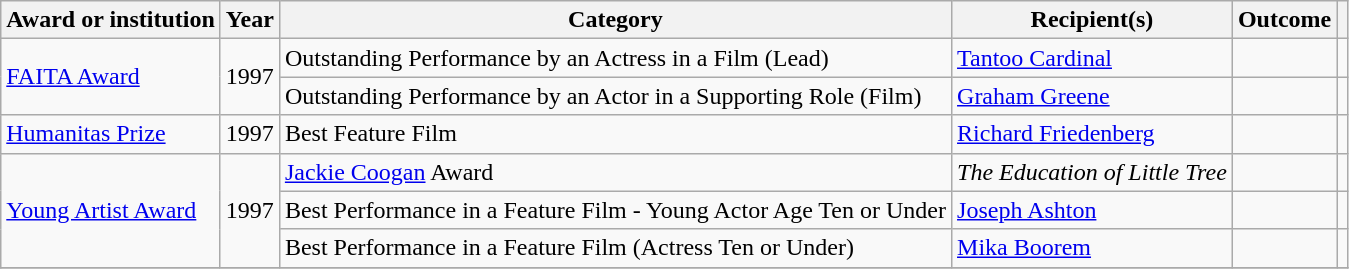<table class="wikitable sortable">
<tr>
<th>Award or institution</th>
<th>Year</th>
<th>Category</th>
<th>Recipient(s)</th>
<th>Outcome</th>
<th class="unsortable;"></th>
</tr>
<tr>
<td rowspan=2><a href='#'>FAITA Award</a></td>
<td rowspan=2>1997</td>
<td>Outstanding Performance by an Actress in a Film (Lead)</td>
<td><a href='#'>Tantoo Cardinal</a></td>
<td></td>
<td style="text-align:center;"></td>
</tr>
<tr>
<td>Outstanding Performance by an Actor in a Supporting Role (Film)</td>
<td><a href='#'>Graham Greene</a></td>
<td></td>
<td style="text-align:center;"></td>
</tr>
<tr>
<td><a href='#'>Humanitas Prize</a></td>
<td>1997</td>
<td>Best Feature Film</td>
<td><a href='#'>Richard Friedenberg</a></td>
<td></td>
<td style="text-align:center"></td>
</tr>
<tr>
<td rowspan="3"><a href='#'>Young Artist Award</a></td>
<td rowspan="3">1997</td>
<td><a href='#'>Jackie Coogan</a> Award</td>
<td><em>The Education of Little Tree</em></td>
<td></td>
<td style="text-align:center;"></td>
</tr>
<tr>
<td>Best Performance in a Feature Film - Young Actor Age Ten or Under</td>
<td><a href='#'>Joseph Ashton</a></td>
<td></td>
<td style="text-align:center;"></td>
</tr>
<tr>
<td>Best Performance in a Feature Film (Actress Ten or Under)</td>
<td><a href='#'>Mika Boorem</a></td>
<td></td>
<td style="text-align:center;"></td>
</tr>
<tr>
</tr>
</table>
